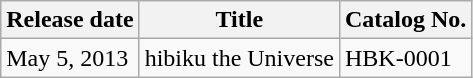<table class="wikitable">
<tr>
<th>Release date</th>
<th>Title</th>
<th>Catalog No.</th>
</tr>
<tr>
<td>May 5, 2013</td>
<td>hibiku the Universe</td>
<td>HBK-0001</td>
</tr>
</table>
